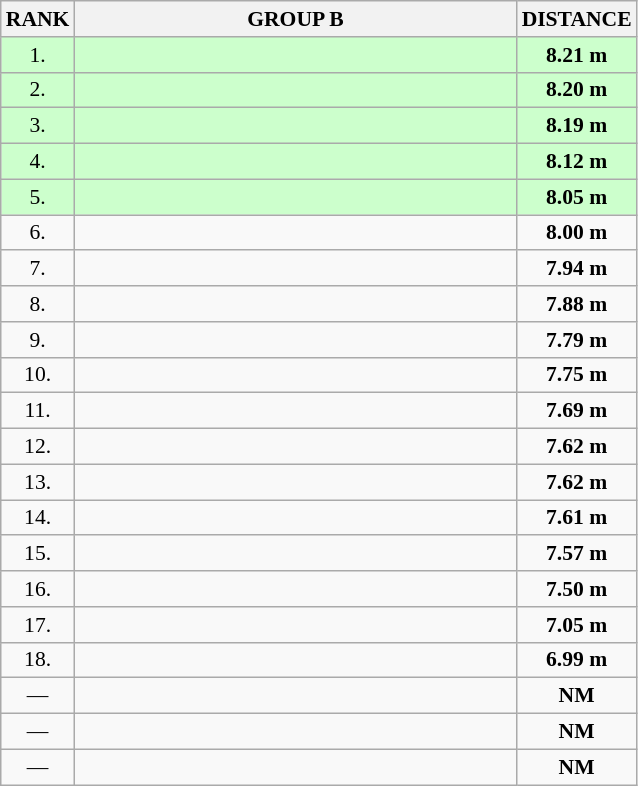<table class="wikitable" style="border-collapse: collapse; font-size: 90%;">
<tr>
<th>RANK</th>
<th style="width: 20em">GROUP B</th>
<th style="width: 5em">DISTANCE</th>
</tr>
<tr style="background:#ccffcc;">
<td align="center">1.</td>
<td></td>
<td align="center"><strong>8.21 m</strong></td>
</tr>
<tr style="background:#ccffcc;">
<td align="center">2.</td>
<td></td>
<td align="center"><strong>8.20 m</strong></td>
</tr>
<tr style="background:#ccffcc;">
<td align="center">3.</td>
<td></td>
<td align="center"><strong>8.19 m</strong></td>
</tr>
<tr style="background:#ccffcc;">
<td align="center">4.</td>
<td></td>
<td align="center"><strong>8.12 m</strong></td>
</tr>
<tr style="background:#ccffcc;">
<td align="center">5.</td>
<td></td>
<td align="center"><strong>8.05 m</strong></td>
</tr>
<tr>
<td align="center">6.</td>
<td></td>
<td align="center"><strong>8.00 m</strong></td>
</tr>
<tr>
<td align="center">7.</td>
<td></td>
<td align="center"><strong>7.94 m</strong></td>
</tr>
<tr>
<td align="center">8.</td>
<td></td>
<td align="center"><strong>7.88 m</strong></td>
</tr>
<tr>
<td align="center">9.</td>
<td></td>
<td align="center"><strong>7.79 m</strong></td>
</tr>
<tr>
<td align="center">10.</td>
<td></td>
<td align="center"><strong>7.75 m</strong></td>
</tr>
<tr>
<td align="center">11.</td>
<td></td>
<td align="center"><strong>7.69 m</strong></td>
</tr>
<tr>
<td align="center">12.</td>
<td></td>
<td align="center"><strong>7.62 m</strong></td>
</tr>
<tr>
<td align="center">13.</td>
<td></td>
<td align="center"><strong>7.62 m</strong></td>
</tr>
<tr>
<td align="center">14.</td>
<td></td>
<td align="center"><strong>7.61 m</strong></td>
</tr>
<tr>
<td align="center">15.</td>
<td></td>
<td align="center"><strong>7.57 m</strong></td>
</tr>
<tr>
<td align="center">16.</td>
<td></td>
<td align="center"><strong>7.50 m</strong></td>
</tr>
<tr>
<td align="center">17.</td>
<td></td>
<td align="center"><strong>7.05 m</strong></td>
</tr>
<tr>
<td align="center">18.</td>
<td></td>
<td align="center"><strong>6.99 m</strong></td>
</tr>
<tr>
<td align="center">—</td>
<td></td>
<td align="center"><strong>NM</strong></td>
</tr>
<tr>
<td align="center">—</td>
<td></td>
<td align="center"><strong>NM</strong></td>
</tr>
<tr>
<td align="center">—</td>
<td></td>
<td align="center"><strong>NM</strong></td>
</tr>
</table>
